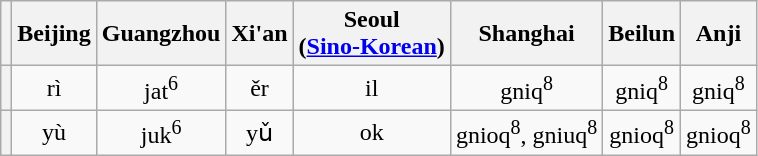<table class="wikitable" style="text-align:center;">
<tr>
<th></th>
<th>Beijing</th>
<th>Guangzhou</th>
<th>Xi'an</th>
<th>Seoul<br>(<a href='#'>Sino-Korean</a>)</th>
<th>Shanghai</th>
<th>Beilun</th>
<th>Anji</th>
</tr>
<tr>
<th></th>
<td>rì</td>
<td>jat<sup>6</sup></td>
<td>ěr</td>
<td>il</td>
<td>gniq<sup>8</sup></td>
<td>gniq<sup>8</sup></td>
<td>gniq<sup>8</sup></td>
</tr>
<tr>
<th></th>
<td>yù</td>
<td>juk<sup>6</sup></td>
<td>yǔ</td>
<td>ok</td>
<td>gnioq<sup>8</sup>, gniuq<sup>8</sup></td>
<td>gnioq<sup>8</sup></td>
<td>gnioq<sup>8</sup></td>
</tr>
</table>
